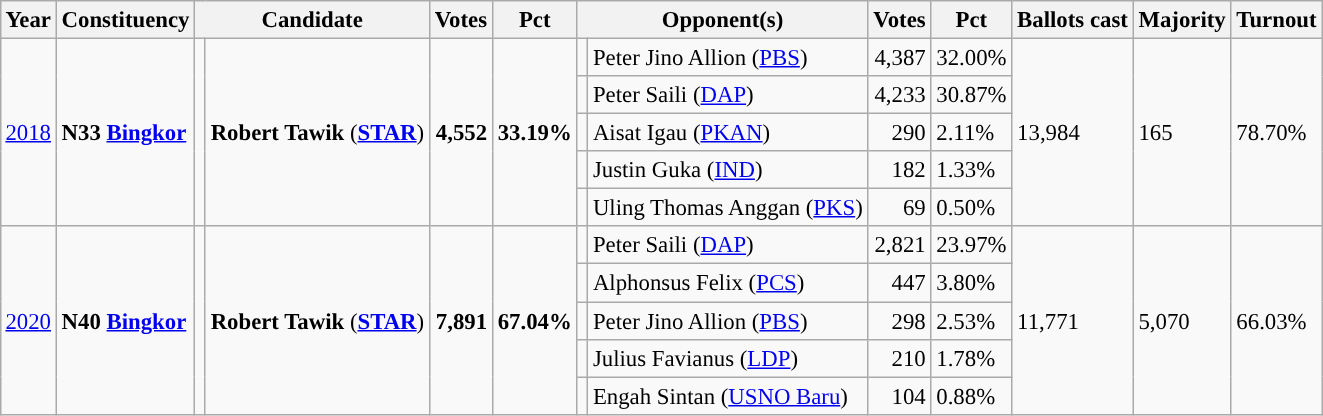<table class="wikitable" style="margin:0.5em ; font-size:95%">
<tr>
<th>Year</th>
<th>Constituency</th>
<th colspan=2>Candidate</th>
<th>Votes</th>
<th>Pct</th>
<th colspan=2>Opponent(s)</th>
<th>Votes</th>
<th>Pct</th>
<th>Ballots cast</th>
<th>Majority</th>
<th>Turnout</th>
</tr>
<tr>
<td rowspan=5><a href='#'>2018</a></td>
<td rowspan=5><strong>N33 <a href='#'>Bingkor</a></strong></td>
<td rowspan=5 ></td>
<td rowspan=5><strong>Robert Tawik</strong> (<a href='#'><strong>STAR</strong></a>)</td>
<td rowspan=5 align="right"><strong>4,552</strong></td>
<td rowspan=5><strong>33.19%</strong></td>
<td></td>
<td>Peter Jino Allion (<a href='#'>PBS</a>)</td>
<td align="right">4,387</td>
<td>32.00%</td>
<td rowspan=5>13,984</td>
<td rowspan=5>165</td>
<td rowspan=5>78.70%</td>
</tr>
<tr>
<td></td>
<td>Peter Saili (<a href='#'>DAP</a>)</td>
<td align="right">4,233</td>
<td>30.87%</td>
</tr>
<tr>
<td></td>
<td>Aisat Igau (<a href='#'>PKAN</a>)</td>
<td align="right">290</td>
<td>2.11%</td>
</tr>
<tr>
<td></td>
<td>Justin Guka (<a href='#'>IND</a>)</td>
<td align="right">182</td>
<td>1.33%</td>
</tr>
<tr>
<td></td>
<td>Uling Thomas Anggan (<a href='#'>PKS</a>)</td>
<td align="right">69</td>
<td>0.50%</td>
</tr>
<tr>
<td rowspan=5><a href='#'>2020</a></td>
<td rowspan=5><strong>N40 <a href='#'>Bingkor</a></strong></td>
<td rowspan=5 ></td>
<td rowspan=5><strong>Robert Tawik</strong> (<a href='#'><strong>STAR</strong></a>)</td>
<td rowspan=5 align="right"><strong>7,891</strong></td>
<td rowspan=5><strong>67.04%</strong></td>
<td></td>
<td>Peter Saili (<a href='#'>DAP</a>)</td>
<td align="right">2,821</td>
<td>23.97%</td>
<td rowspan=5>11,771</td>
<td rowspan=5>5,070</td>
<td rowspan=5>66.03%</td>
</tr>
<tr>
<td></td>
<td>Alphonsus Felix (<a href='#'>PCS</a>)</td>
<td align="right">447</td>
<td>3.80%</td>
</tr>
<tr>
<td></td>
<td>Peter Jino Allion (<a href='#'>PBS</a>)</td>
<td align="right">298</td>
<td>2.53%</td>
</tr>
<tr>
<td bgcolor=></td>
<td>Julius Favianus (<a href='#'>LDP</a>)</td>
<td align="right">210</td>
<td>1.78%</td>
</tr>
<tr>
<td bgcolor=></td>
<td>Engah Sintan (<a href='#'>USNO Baru</a>)</td>
<td align="right">104</td>
<td>0.88%</td>
</tr>
</table>
